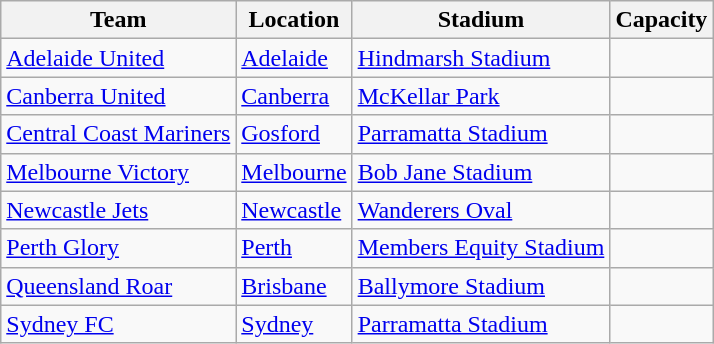<table class="wikitable sortable">
<tr>
<th>Team</th>
<th>Location</th>
<th>Stadium</th>
<th>Capacity</th>
</tr>
<tr>
<td><a href='#'>Adelaide United</a></td>
<td><a href='#'>Adelaide</a></td>
<td><a href='#'>Hindmarsh Stadium</a></td>
<td align=center></td>
</tr>
<tr>
<td><a href='#'>Canberra United</a></td>
<td><a href='#'>Canberra</a></td>
<td><a href='#'>McKellar Park</a></td>
<td align=center></td>
</tr>
<tr>
<td><a href='#'>Central Coast Mariners</a></td>
<td><a href='#'>Gosford</a></td>
<td><a href='#'>Parramatta Stadium</a></td>
<td align=center></td>
</tr>
<tr>
<td><a href='#'>Melbourne Victory</a></td>
<td><a href='#'>Melbourne</a></td>
<td><a href='#'>Bob Jane Stadium</a></td>
<td align=center></td>
</tr>
<tr>
<td><a href='#'>Newcastle Jets</a></td>
<td><a href='#'>Newcastle</a></td>
<td><a href='#'>Wanderers Oval</a></td>
<td align=center></td>
</tr>
<tr>
<td><a href='#'>Perth Glory</a></td>
<td><a href='#'>Perth</a></td>
<td><a href='#'>Members Equity Stadium</a></td>
<td align=center></td>
</tr>
<tr>
<td><a href='#'>Queensland Roar</a></td>
<td><a href='#'>Brisbane</a></td>
<td><a href='#'>Ballymore Stadium</a></td>
<td align=center></td>
</tr>
<tr>
<td><a href='#'>Sydney FC</a></td>
<td><a href='#'>Sydney</a></td>
<td><a href='#'>Parramatta Stadium</a></td>
<td align=center></td>
</tr>
</table>
